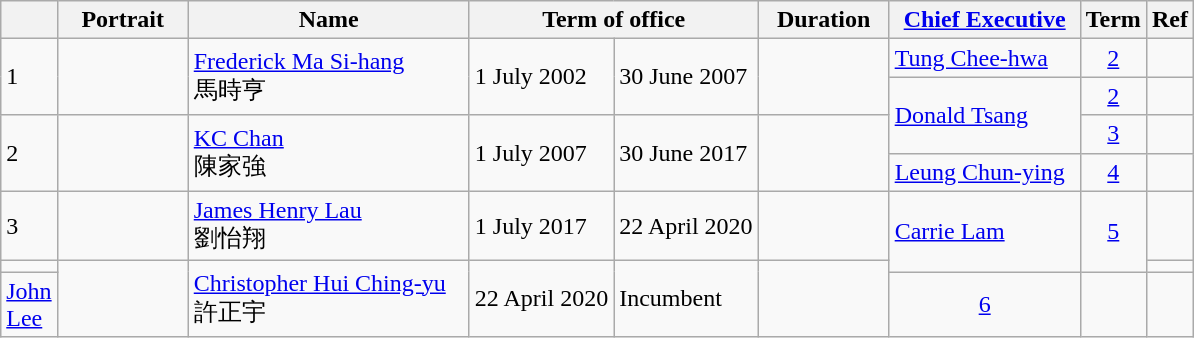<table class="wikitable"  style="text-align:left">
<tr>
<th width=10px></th>
<th width=80px>Portrait</th>
<th width=180px>Name</th>
<th width=180px colspan=2>Term of office</th>
<th width=80px>Duration</th>
<th width=120px><a href='#'>Chief Executive</a></th>
<th>Term</th>
<th>Ref</th>
</tr>
<tr>
<td rowspan=2 bgcolor=>1</td>
<td rowspan=2></td>
<td rowspan=2><a href='#'>Frederick Ma Si-hang</a><br>馬時亨</td>
<td rowspan=2>1 July 2002</td>
<td rowspan=2>30 June 2007</td>
<td rowspan=2></td>
<td><a href='#'>Tung Chee-hwa</a><br></td>
<td align=center><a href='#'>2</a></td>
<td></td>
</tr>
<tr>
<td rowspan=2><a href='#'>Donald Tsang</a><br></td>
<td align=center><a href='#'>2</a></td>
<td></td>
</tr>
<tr>
<td rowspan=2 bgcolor=>2</td>
<td rowspan=2></td>
<td rowspan=2><a href='#'>KC Chan</a><br>陳家強</td>
<td rowspan=2>1 July 2007</td>
<td rowspan=2>30 June 2017</td>
<td rowspan=2></td>
<td align=center><a href='#'>3</a></td>
<td></td>
</tr>
<tr>
<td><a href='#'>Leung Chun-ying</a><br></td>
<td align=center><a href='#'>4</a></td>
<td></td>
</tr>
<tr>
<td bgcolor=>3</td>
<td></td>
<td><a href='#'>James Henry Lau</a><br>劉怡翔</td>
<td>1 July 2017</td>
<td>22 April 2020</td>
<td></td>
<td rowspan=2><a href='#'>Carrie Lam</a><br></td>
<td rowspan=2 align=center><a href='#'>5</a></td>
<td></td>
</tr>
<tr>
<td bgcolor=></td>
<td rowspan=2></td>
<td rowspan=2><a href='#'>Christopher Hui Ching-yu</a><br>許正宇</td>
<td rowspan=2>22 April 2020</td>
<td rowspan=2>Incumbent</td>
<td rowspan=2></td>
<td></td>
</tr>
<tr>
<td><a href='#'>John Lee</a><br></td>
<td align=center><a href='#'>6</a></td>
<td></td>
</tr>
</table>
